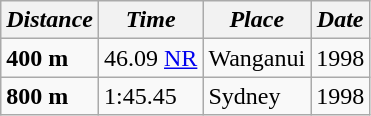<table class="wikitable">
<tr>
<th><em>Distance</em></th>
<th><em>Time</em></th>
<th><em>Place</em></th>
<th><em>Date</em></th>
</tr>
<tr>
<td><strong>400 m</strong></td>
<td>46.09 <a href='#'>NR</a></td>
<td>Wanganui</td>
<td>1998</td>
</tr>
<tr>
<td><strong>800 m</strong></td>
<td>1:45.45</td>
<td>Sydney</td>
<td>1998</td>
</tr>
</table>
